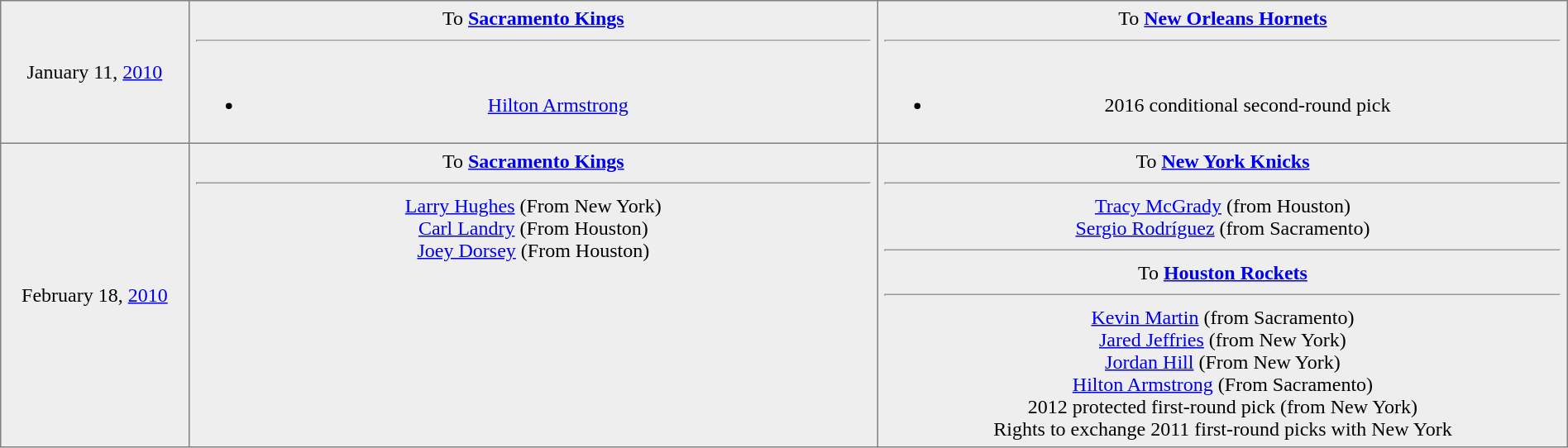<table border="1" style="border-collapse:collapse; text-align:center; width:100%;"  cellpadding="5">
<tr style="background:#eee;">
<td style="width:12%">January 11, <a href='#'>2010</a></td>
<td style="width:30%; vertical-align:top;">To <strong><a href='#'>Sacramento Kings</a></strong><hr><br><ul><li><a href='#'>Hilton Armstrong</a></li></ul></td>
<td style="width:30%; vertical-align:top;">To <strong><a href='#'>New Orleans Hornets</a></strong><hr><br><ul><li>2016 conditional second-round pick</li></ul></td>
</tr>
<tr style="background:#eee;">
<td style="width:12%">February 18, <a href='#'>2010</a></td>
<td style="width:44%; vertical-align:top;">To <strong><a href='#'>Sacramento Kings</a></strong><hr><a href='#'>Larry Hughes</a> (From New York)<br><a href='#'>Carl Landry</a> (From Houston)<br><a href='#'>Joey Dorsey</a> (From Houston)</td>
<td style="width:44%; vertical-align:top;">To <strong><a href='#'>New York Knicks</a></strong><hr><a href='#'>Tracy McGrady</a> (from Houston)<br><a href='#'>Sergio Rodríguez</a> (from Sacramento)<hr>To <strong><a href='#'>Houston Rockets</a></strong><hr><a href='#'>Kevin Martin</a> (from Sacramento)<br><a href='#'>Jared Jeffries</a> (from New York)<br><a href='#'>Jordan Hill</a> (From New York)<br><a href='#'>Hilton Armstrong</a> (From Sacramento)<br>2012 protected first-round pick (from New York)<br>Rights to exchange 2011 first-round picks with New York</td>
</tr>
</table>
